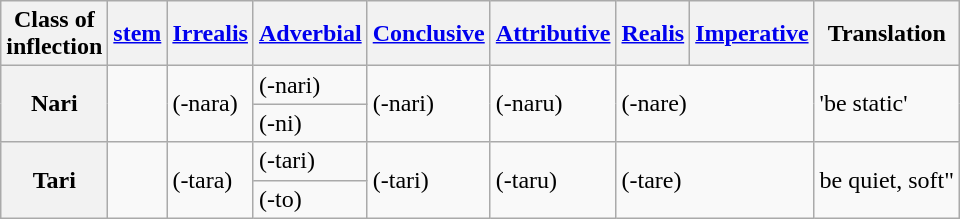<table class="wikitable">
<tr>
<th>Class of<br>inflection</th>
<th><a href='#'>stem</a></th>
<th><a href='#'>Irrealis</a></th>
<th><a href='#'>Adverbial</a></th>
<th><a href='#'>Conclusive</a></th>
<th><a href='#'>Attributive</a></th>
<th><a href='#'>Realis</a></th>
<th><a href='#'>Imperative</a></th>
<th>Translation</th>
</tr>
<tr>
<th rowspan="2">Nari<br></th>
<td rowspan="2"></td>
<td rowspan="2">(-nara)</td>
<td>(-nari)</td>
<td rowspan="2">(-nari)</td>
<td rowspan="2">(-naru)</td>
<td colspan="2" rowspan="2">(-nare)</td>
<td rowspan="2">'be static'</td>
</tr>
<tr>
<td>(-ni)</td>
</tr>
<tr>
<th rowspan="2">Tari<br></th>
<td rowspan="2"></td>
<td rowspan="2">(-tara)</td>
<td>(-tari)</td>
<td rowspan="2">(-tari)</td>
<td rowspan="2">(-taru)</td>
<td colspan="2" rowspan="2">(-tare)</td>
<td rowspan="2">be quiet, soft"</td>
</tr>
<tr>
<td>(-to)</td>
</tr>
</table>
